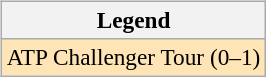<table>
<tr valign=top>
<td><br><table class="wikitable" style=font-size:97%>
<tr>
<th>Legend</th>
</tr>
<tr style="background:moccasin;">
<td>ATP Challenger Tour (0–1)</td>
</tr>
</table>
</td>
<td></td>
</tr>
</table>
